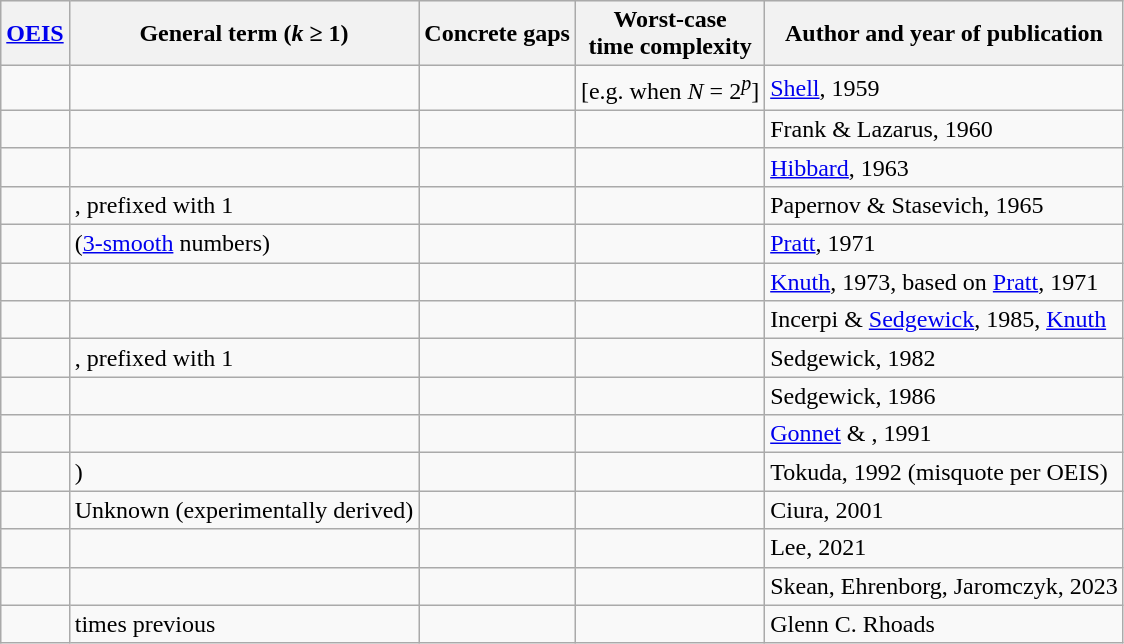<table class="wikitable">
<tr style="background-color: #efefef;">
<th><a href='#'>OEIS</a></th>
<th>General term (<em>k</em> ≥ 1)</th>
<th>Concrete gaps</th>
<th>Worst-case<br>time complexity</th>
<th>Author and year of publication</th>
</tr>
<tr --->
<td></td>
<td></td>
<td></td>
<td> [e.g. when <em>N</em> = 2<sup><em>p</em></sup>]</td>
<td><a href='#'>Shell</a>, 1959</td>
</tr>
<tr --->
<td></td>
<td></td>
<td></td>
<td></td>
<td>Frank & Lazarus, 1960</td>
</tr>
<tr --->
<td></td>
<td></td>
<td></td>
<td></td>
<td><a href='#'>Hibbard</a>, 1963</td>
</tr>
<tr --->
<td></td>
<td>, prefixed with 1</td>
<td></td>
<td></td>
<td>Papernov & Stasevich, 1965</td>
</tr>
<tr --->
<td></td>
<td> (<a href='#'>3-smooth</a> numbers)</td>
<td></td>
<td></td>
<td><a href='#'>Pratt</a>, 1971</td>
</tr>
<tr --->
<td></td>
<td></td>
<td></td>
<td></td>
<td><a href='#'>Knuth</a>, 1973, based on <a href='#'>Pratt</a>, 1971</td>
</tr>
<tr --->
<td></td>
<td></td>
<td></td>
<td></td>
<td>Incerpi & <a href='#'>Sedgewick</a>, 1985, <a href='#'>Knuth</a></td>
</tr>
<tr --->
<td></td>
<td>, prefixed with 1</td>
<td></td>
<td></td>
<td>Sedgewick, 1982</td>
</tr>
<tr --->
<td></td>
<td></td>
<td></td>
<td></td>
<td>Sedgewick, 1986</td>
</tr>
<tr --->
<td></td>
<td></td>
<td></td>
<td></td>
<td><a href='#'>Gonnet</a> & <a href='#'></a>, 1991</td>
</tr>
<tr --->
<td></td>
<td>)</td>
<td></td>
<td></td>
<td>Tokuda, 1992 (misquote per OEIS)</td>
</tr>
<tr --->
<td></td>
<td>Unknown (experimentally derived)</td>
<td></td>
<td></td>
<td>Ciura, 2001</td>
</tr>
<tr --->
<td></td>
<td></td>
<td></td>
<td></td>
<td>Lee, 2021</td>
</tr>
<tr --->
<td></td>
<td></td>
<td></td>
<td></td>
<td>Skean, Ehrenborg, Jaromczyk, 2023</td>
</tr>
<tr>
<td></td>
<td> times previous</td>
<td></td>
<td></td>
<td>Glenn C. Rhoads</td>
</tr>
</table>
